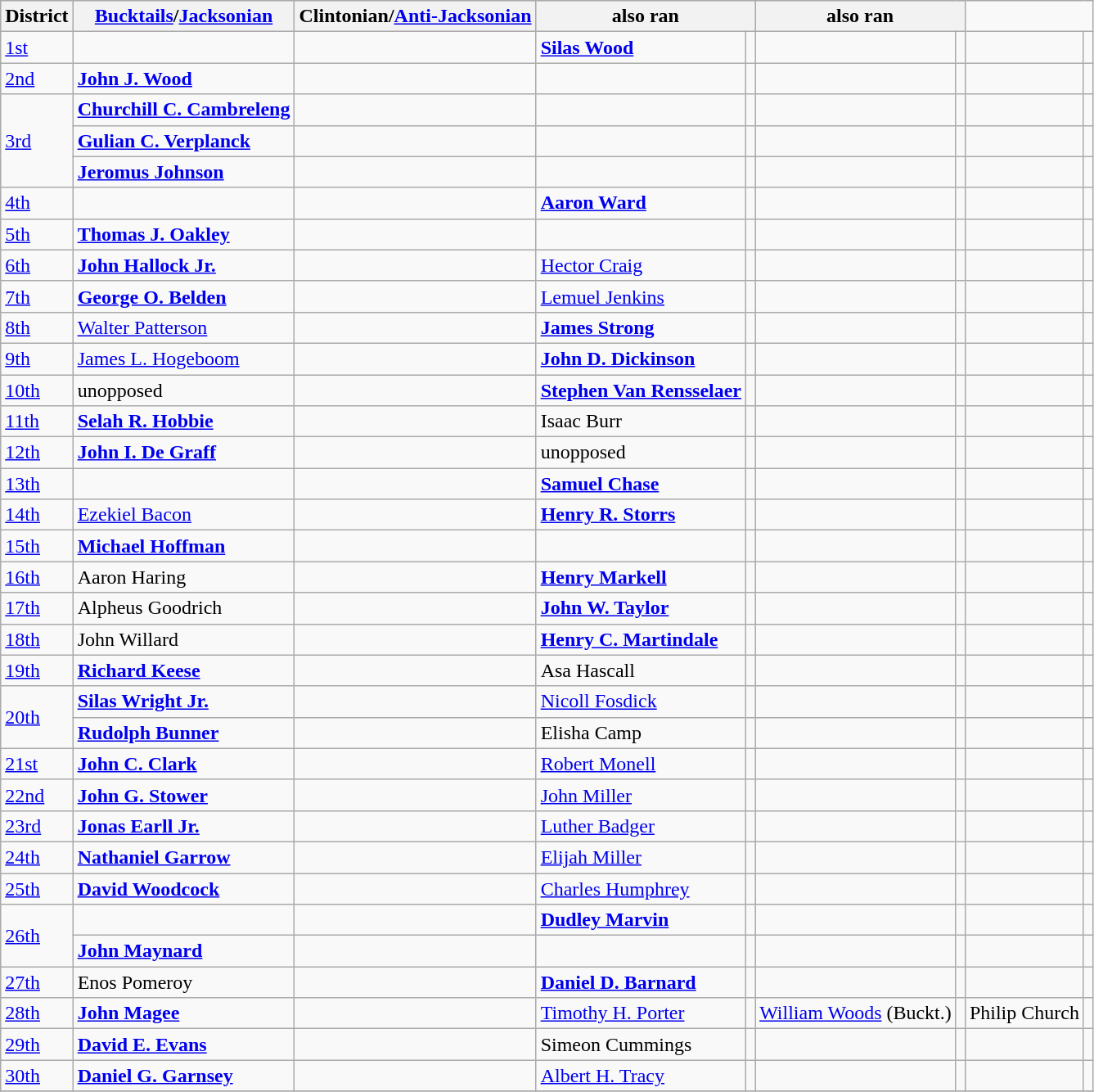<table class=wikitable>
<tr bgcolor=lightgrey>
<th>District</th>
<th><a href='#'>Bucktails</a>/<a href='#'>Jacksonian</a></th>
<th>Clintonian/<a href='#'>Anti-Jacksonian</a></th>
<th colspan="2">also ran</th>
<th colspan="2">also ran</th>
</tr>
<tr>
<td><a href='#'>1st</a></td>
<td></td>
<td align="right"></td>
<td><strong><a href='#'>Silas Wood</a></strong></td>
<td align="right"></td>
<td></td>
<td></td>
<td></td>
<td></td>
</tr>
<tr>
<td><a href='#'>2nd</a></td>
<td><strong><a href='#'>John J. Wood</a></strong></td>
<td align="right"></td>
<td></td>
<td></td>
<td></td>
<td></td>
<td></td>
<td></td>
</tr>
<tr>
<td rowspan=3><a href='#'>3rd</a></td>
<td><strong><a href='#'>Churchill C. Cambreleng</a></strong></td>
<td align="right"></td>
<td></td>
<td></td>
<td></td>
<td></td>
<td></td>
<td></td>
</tr>
<tr>
<td><strong><a href='#'>Gulian C. Verplanck</a></strong></td>
<td align="right"></td>
<td></td>
<td></td>
<td></td>
<td></td>
<td></td>
<td></td>
</tr>
<tr>
<td><strong><a href='#'>Jeromus Johnson</a></strong></td>
<td align="right"></td>
<td></td>
<td></td>
<td></td>
<td></td>
<td></td>
<td></td>
</tr>
<tr>
<td><a href='#'>4th</a></td>
<td></td>
<td></td>
<td><strong><a href='#'>Aaron Ward</a></strong></td>
<td align="right"></td>
<td></td>
<td></td>
<td></td>
<td></td>
</tr>
<tr>
<td><a href='#'>5th</a></td>
<td><strong><a href='#'>Thomas J. Oakley</a></strong></td>
<td align="right"></td>
<td></td>
<td></td>
<td></td>
<td></td>
<td></td>
<td></td>
</tr>
<tr>
<td><a href='#'>6th</a></td>
<td><strong><a href='#'>John Hallock Jr.</a></strong></td>
<td align="right"></td>
<td><a href='#'>Hector Craig</a></td>
<td align="right"></td>
<td></td>
<td></td>
<td></td>
<td></td>
</tr>
<tr>
<td><a href='#'>7th</a></td>
<td><strong><a href='#'>George O. Belden</a></strong></td>
<td align="right"></td>
<td><a href='#'>Lemuel Jenkins</a></td>
<td align="right"></td>
<td></td>
<td></td>
<td></td>
<td></td>
</tr>
<tr>
<td><a href='#'>8th</a></td>
<td><a href='#'>Walter Patterson</a></td>
<td align="right"></td>
<td><strong><a href='#'>James Strong</a></strong></td>
<td align="right"></td>
<td></td>
<td></td>
<td></td>
<td></td>
</tr>
<tr>
<td><a href='#'>9th</a></td>
<td><a href='#'>James L. Hogeboom</a></td>
<td align="right"></td>
<td><strong><a href='#'>John D. Dickinson</a></strong></td>
<td align="right"></td>
<td></td>
<td></td>
<td></td>
<td></td>
</tr>
<tr>
<td><a href='#'>10th</a></td>
<td>unopposed</td>
<td></td>
<td><strong><a href='#'>Stephen Van Rensselaer</a></strong></td>
<td align="right"></td>
<td></td>
<td></td>
<td></td>
<td></td>
</tr>
<tr>
<td><a href='#'>11th</a></td>
<td><strong><a href='#'>Selah R. Hobbie</a></strong></td>
<td align="right"></td>
<td>Isaac Burr</td>
<td align="right"></td>
<td></td>
<td></td>
<td></td>
<td></td>
</tr>
<tr>
<td><a href='#'>12th</a></td>
<td><strong><a href='#'>John I. De Graff</a></strong></td>
<td align="right"></td>
<td>unopposed</td>
<td></td>
<td></td>
<td></td>
<td></td>
<td></td>
</tr>
<tr>
<td><a href='#'>13th</a></td>
<td></td>
<td></td>
<td><strong><a href='#'>Samuel Chase</a></strong></td>
<td align="right"></td>
<td></td>
<td></td>
<td></td>
<td></td>
</tr>
<tr>
<td><a href='#'>14th</a></td>
<td><a href='#'>Ezekiel Bacon</a></td>
<td></td>
<td><strong><a href='#'>Henry R. Storrs</a></strong></td>
<td align="right"></td>
<td></td>
<td></td>
<td></td>
<td></td>
</tr>
<tr>
<td><a href='#'>15th</a></td>
<td><strong><a href='#'>Michael Hoffman</a></strong></td>
<td align="right"></td>
<td></td>
<td></td>
<td></td>
<td></td>
<td></td>
<td></td>
</tr>
<tr>
<td><a href='#'>16th</a></td>
<td>Aaron Haring</td>
<td></td>
<td><strong><a href='#'>Henry Markell</a></strong></td>
<td align="right"></td>
<td></td>
<td></td>
<td></td>
<td></td>
</tr>
<tr>
<td><a href='#'>17th</a></td>
<td>Alpheus Goodrich</td>
<td></td>
<td><strong><a href='#'>John W. Taylor</a></strong></td>
<td align="right"></td>
<td></td>
<td></td>
<td></td>
<td></td>
</tr>
<tr>
<td><a href='#'>18th</a></td>
<td>John Willard</td>
<td></td>
<td><strong><a href='#'>Henry C. Martindale</a></strong></td>
<td align="right"></td>
<td></td>
<td></td>
<td></td>
<td></td>
</tr>
<tr>
<td><a href='#'>19th</a></td>
<td><strong><a href='#'>Richard Keese</a></strong></td>
<td align="right"></td>
<td>Asa Hascall</td>
<td align="right"></td>
<td></td>
<td></td>
<td></td>
<td></td>
</tr>
<tr>
<td rowspan=2><a href='#'>20th</a></td>
<td><strong><a href='#'>Silas Wright Jr.</a></strong></td>
<td align="right"></td>
<td><a href='#'>Nicoll Fosdick</a></td>
<td align="right"></td>
<td></td>
<td></td>
<td></td>
<td></td>
</tr>
<tr>
<td><strong><a href='#'>Rudolph Bunner</a></strong></td>
<td align="right"></td>
<td>Elisha Camp</td>
<td align="right"></td>
<td></td>
<td></td>
<td></td>
<td></td>
</tr>
<tr>
<td><a href='#'>21st</a></td>
<td><strong><a href='#'>John C. Clark</a></strong></td>
<td align="right"></td>
<td><a href='#'>Robert Monell</a></td>
<td align="right"></td>
<td></td>
<td></td>
<td></td>
<td></td>
</tr>
<tr>
<td><a href='#'>22nd</a></td>
<td><strong><a href='#'>John G. Stower</a></strong></td>
<td align="right"></td>
<td><a href='#'>John Miller</a></td>
<td align="right"></td>
<td></td>
<td></td>
<td></td>
<td></td>
</tr>
<tr>
<td><a href='#'>23rd</a></td>
<td><strong><a href='#'>Jonas Earll Jr.</a></strong></td>
<td align="right"></td>
<td><a href='#'>Luther Badger</a></td>
<td align="right"></td>
<td></td>
<td></td>
<td></td>
<td></td>
</tr>
<tr>
<td><a href='#'>24th</a></td>
<td><strong><a href='#'>Nathaniel Garrow</a></strong></td>
<td align="right"></td>
<td><a href='#'>Elijah Miller</a></td>
<td align="right"></td>
<td></td>
<td></td>
<td></td>
<td></td>
</tr>
<tr>
<td><a href='#'>25th</a></td>
<td><strong><a href='#'>David Woodcock</a></strong></td>
<td align="right"></td>
<td><a href='#'>Charles Humphrey</a></td>
<td align="right"></td>
<td></td>
<td></td>
<td></td>
<td></td>
</tr>
<tr>
<td rowspan=2><a href='#'>26th</a></td>
<td></td>
<td></td>
<td><strong><a href='#'>Dudley Marvin</a></strong></td>
<td align="right"></td>
<td></td>
<td></td>
<td></td>
<td></td>
</tr>
<tr>
<td><strong><a href='#'>John Maynard</a></strong></td>
<td align="right"></td>
<td></td>
<td></td>
<td></td>
<td></td>
<td></td>
<td></td>
</tr>
<tr>
<td><a href='#'>27th</a></td>
<td>Enos Pomeroy</td>
<td align="right"></td>
<td><strong><a href='#'>Daniel D. Barnard</a></strong></td>
<td align="right"></td>
<td></td>
<td></td>
<td></td>
<td></td>
</tr>
<tr>
<td><a href='#'>28th</a></td>
<td><strong><a href='#'>John Magee</a></strong></td>
<td align="right"></td>
<td><a href='#'>Timothy H. Porter</a></td>
<td align="right"></td>
<td><a href='#'>William Woods</a> (Buckt.)</td>
<td></td>
<td>Philip Church</td>
<td></td>
</tr>
<tr>
<td><a href='#'>29th</a></td>
<td><strong><a href='#'>David E. Evans</a></strong></td>
<td align="right"></td>
<td>Simeon Cummings</td>
<td align="right"></td>
<td></td>
<td></td>
<td></td>
<td></td>
</tr>
<tr>
<td><a href='#'>30th</a></td>
<td><strong><a href='#'>Daniel G. Garnsey</a></strong></td>
<td align="right"></td>
<td><a href='#'>Albert H. Tracy</a></td>
<td align="right"></td>
<td></td>
<td></td>
<td></td>
<td></td>
</tr>
<tr>
</tr>
</table>
